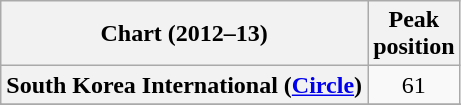<table class="wikitable sortable plainrowheaders" border="1">
<tr>
<th scope="col">Chart (2012–13)</th>
<th scope="col">Peak<br>position</th>
</tr>
<tr>
<th scope="row">South Korea International (<a href='#'>Circle</a>)</th>
<td align="center">61</td>
</tr>
<tr>
</tr>
<tr>
</tr>
<tr>
</tr>
<tr>
</tr>
</table>
